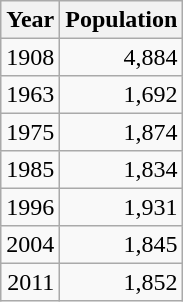<table class="wikitable" style="line-height:1.1em;">
<tr>
<th>Year</th>
<th>Population</th>
</tr>
<tr align="right">
<td>1908</td>
<td>4,884</td>
</tr>
<tr align="right">
<td>1963</td>
<td>1,692</td>
</tr>
<tr align="right">
<td>1975</td>
<td>1,874</td>
</tr>
<tr align="right">
<td>1985</td>
<td>1,834</td>
</tr>
<tr align="right">
<td>1996</td>
<td>1,931</td>
</tr>
<tr align="right">
<td>2004</td>
<td>1,845</td>
</tr>
<tr align="right">
<td>2011</td>
<td>1,852</td>
</tr>
</table>
